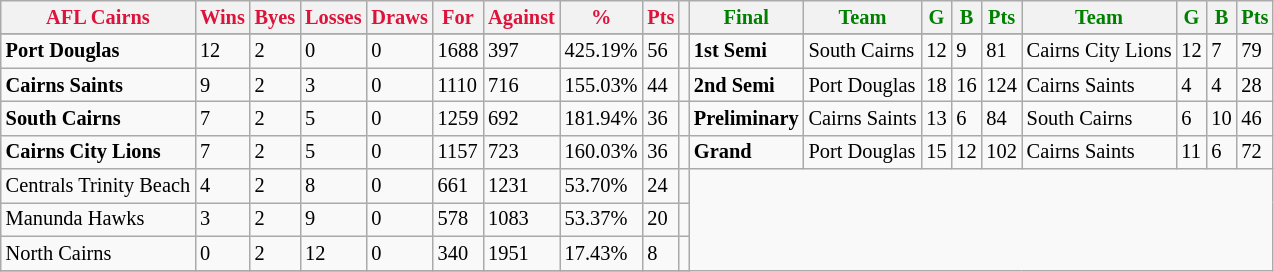<table style="font-size: 85%; text-align: left;" class="wikitable">
<tr>
<th style="color:crimson">AFL Cairns</th>
<th style="color:crimson">Wins</th>
<th style="color:crimson">Byes</th>
<th style="color:crimson">Losses</th>
<th style="color:crimson">Draws</th>
<th style="color:crimson">For</th>
<th style="color:crimson">Against</th>
<th style="color:crimson">%</th>
<th style="color:crimson">Pts</th>
<th></th>
<th style="color:green">Final</th>
<th style="color:green">Team</th>
<th style="color:green">G</th>
<th style="color:green">B</th>
<th style="color:green">Pts</th>
<th style="color:green">Team</th>
<th style="color:green">G</th>
<th style="color:green">B</th>
<th style="color:green">Pts</th>
</tr>
<tr>
</tr>
<tr>
</tr>
<tr>
<td><strong>   Port Douglas   </strong></td>
<td>12</td>
<td>2</td>
<td>0</td>
<td>0</td>
<td>1688</td>
<td>397</td>
<td>425.19%</td>
<td>56</td>
<td></td>
<td><strong>1st Semi</strong></td>
<td>South Cairns</td>
<td>12</td>
<td>9</td>
<td>81</td>
<td>Cairns City Lions</td>
<td>12</td>
<td>7</td>
<td>79</td>
</tr>
<tr>
<td><strong>   Cairns Saints   </strong></td>
<td>9</td>
<td>2</td>
<td>3</td>
<td>0</td>
<td>1110</td>
<td>716</td>
<td>155.03%</td>
<td>44</td>
<td></td>
<td><strong>2nd Semi</strong></td>
<td>Port Douglas</td>
<td>18</td>
<td>16</td>
<td>124</td>
<td>Cairns Saints</td>
<td>4</td>
<td>4</td>
<td>28</td>
</tr>
<tr>
<td><strong>   South Cairns   </strong></td>
<td>7</td>
<td>2</td>
<td>5</td>
<td>0</td>
<td>1259</td>
<td>692</td>
<td>181.94%</td>
<td>36</td>
<td></td>
<td><strong>Preliminary</strong></td>
<td>Cairns Saints</td>
<td>13</td>
<td>6</td>
<td>84</td>
<td>South Cairns</td>
<td>6</td>
<td>10</td>
<td>46</td>
</tr>
<tr>
<td><strong>   Cairns City Lions   </strong></td>
<td>7</td>
<td>2</td>
<td>5</td>
<td>0</td>
<td>1157</td>
<td>723</td>
<td>160.03%</td>
<td>36</td>
<td></td>
<td><strong>Grand</strong></td>
<td>Port Douglas</td>
<td>15</td>
<td>12</td>
<td>102</td>
<td>Cairns Saints</td>
<td>11</td>
<td>6</td>
<td>72</td>
</tr>
<tr>
<td>Centrals Trinity Beach</td>
<td>4</td>
<td>2</td>
<td>8</td>
<td>0</td>
<td>661</td>
<td>1231</td>
<td>53.70%</td>
<td>24</td>
<td></td>
</tr>
<tr>
<td>Manunda Hawks</td>
<td>3</td>
<td>2</td>
<td>9</td>
<td>0</td>
<td>578</td>
<td>1083</td>
<td>53.37%</td>
<td>20</td>
<td></td>
</tr>
<tr>
<td>North Cairns</td>
<td>0</td>
<td>2</td>
<td>12</td>
<td>0</td>
<td>340</td>
<td>1951</td>
<td>17.43%</td>
<td>8</td>
<td></td>
</tr>
<tr>
</tr>
</table>
